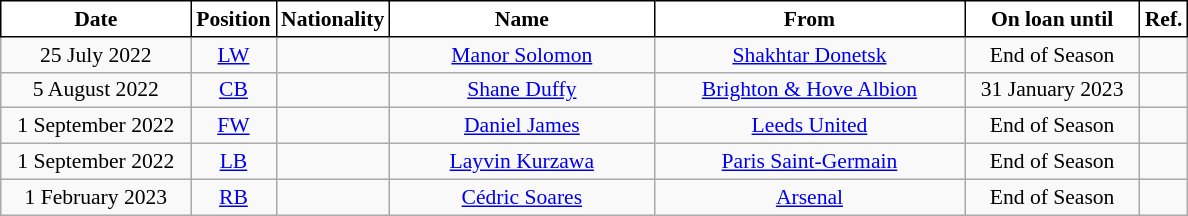<table class="wikitable" style="text-align:center; font-size:90%; ">
<tr>
<th style="background:#ffffff;color:#000000;border:1px solid black; width:120px;">Date</th>
<th style="background:#ffffff;color:#000000;border:1px solid black; width:50px;">Position</th>
<th style="background:#ffffff;color:#000000;border:1px solid black; width:50px;">Nationality</th>
<th style="background:#ffffff;color:#000000;border:1px solid black; width:170px;">Name</th>
<th style="background:#ffffff;color:#000000;border:1px solid black; width:200px;">From</th>
<th style="background:#ffffff;color:#000000;border:1px solid black; width:110px;">On loan until</th>
<th style="background:#ffffff;color:#000000;border:1px solid black; width:25px;">Ref.</th>
</tr>
<tr>
<td>25 July 2022</td>
<td><a href='#'>LW</a></td>
<td></td>
<td><a href='#'>Manor Solomon</a></td>
<td> <a href='#'>Shakhtar Donetsk</a></td>
<td>End of Season</td>
<td></td>
</tr>
<tr>
<td>5 August 2022</td>
<td><a href='#'>CB</a></td>
<td></td>
<td><a href='#'>Shane Duffy</a></td>
<td> <a href='#'>Brighton & Hove Albion</a></td>
<td>31 January 2023</td>
<td></td>
</tr>
<tr>
<td>1 September 2022</td>
<td><a href='#'>FW</a></td>
<td></td>
<td><a href='#'>Daniel James</a></td>
<td> <a href='#'>Leeds United</a></td>
<td>End of Season</td>
<td></td>
</tr>
<tr>
<td>1 September 2022</td>
<td><a href='#'>LB</a></td>
<td></td>
<td><a href='#'>Layvin Kurzawa</a></td>
<td> <a href='#'>Paris Saint-Germain</a></td>
<td>End of Season</td>
<td></td>
</tr>
<tr>
<td>1 February 2023</td>
<td><a href='#'>RB</a></td>
<td></td>
<td><a href='#'>Cédric Soares</a></td>
<td> <a href='#'>Arsenal</a></td>
<td>End of Season</td>
<td></td>
</tr>
</table>
